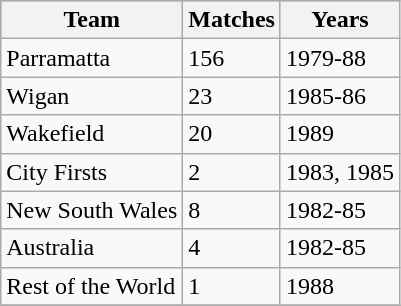<table class="wikitable">
<tr bgcolor=#bdb76b>
<th>Team</th>
<th>Matches</th>
<th>Years</th>
</tr>
<tr>
<td>Parramatta</td>
<td>156</td>
<td>1979-88</td>
</tr>
<tr>
<td>Wigan</td>
<td>23</td>
<td>1985-86</td>
</tr>
<tr>
<td>Wakefield</td>
<td>20</td>
<td>1989</td>
</tr>
<tr>
<td>City Firsts</td>
<td>2</td>
<td>1983, 1985</td>
</tr>
<tr>
<td>New South Wales</td>
<td>8</td>
<td>1982-85</td>
</tr>
<tr>
<td>Australia</td>
<td>4</td>
<td>1982-85</td>
</tr>
<tr>
<td>Rest of the World</td>
<td>1</td>
<td>1988</td>
</tr>
<tr>
</tr>
</table>
